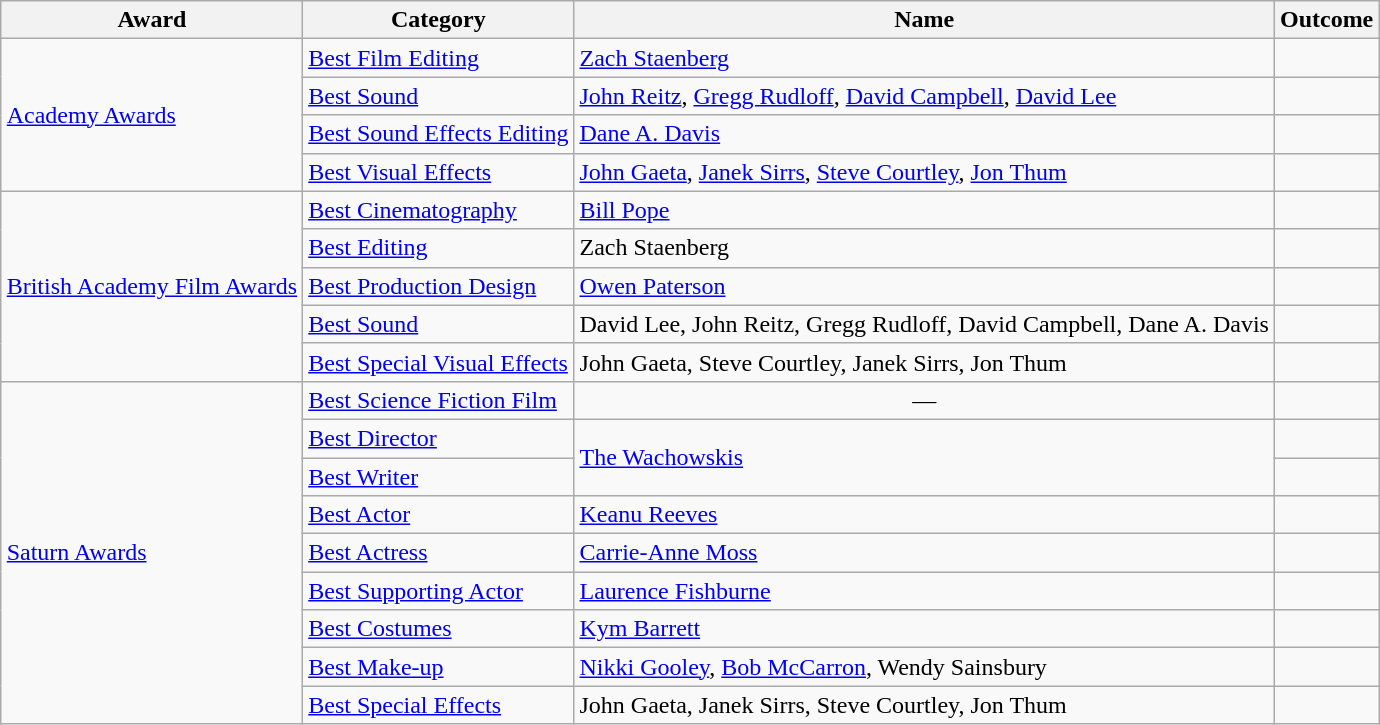<table class="wikitable" style="margin:auto;">
<tr>
<th>Award</th>
<th>Category</th>
<th>Name</th>
<th>Outcome</th>
</tr>
<tr>
<td rowspan="4"><a href='#'>Academy Awards</a></td>
<td><a href='#'>Best Film Editing</a></td>
<td><a href='#'>Zach Staenberg</a></td>
<td></td>
</tr>
<tr>
<td><a href='#'>Best Sound</a></td>
<td><a href='#'>John Reitz</a>, <a href='#'>Gregg Rudloff</a>, <a href='#'>David Campbell</a>, <a href='#'>David Lee</a></td>
<td></td>
</tr>
<tr>
<td><a href='#'>Best Sound Effects Editing</a></td>
<td><a href='#'>Dane A. Davis</a></td>
<td></td>
</tr>
<tr>
<td><a href='#'>Best Visual Effects</a></td>
<td><a href='#'>John Gaeta</a>, <a href='#'>Janek Sirrs</a>, <a href='#'>Steve Courtley</a>, <a href='#'>Jon Thum</a></td>
<td></td>
</tr>
<tr>
<td rowspan="5"><a href='#'>British Academy Film Awards</a></td>
<td><a href='#'>Best Cinematography</a></td>
<td><a href='#'>Bill Pope</a></td>
<td></td>
</tr>
<tr>
<td><a href='#'>Best Editing</a></td>
<td>Zach Staenberg</td>
<td></td>
</tr>
<tr>
<td><a href='#'>Best Production Design</a></td>
<td><a href='#'>Owen Paterson</a></td>
<td></td>
</tr>
<tr>
<td><a href='#'>Best Sound</a></td>
<td>David Lee, John Reitz, Gregg Rudloff, David Campbell, Dane A. Davis</td>
<td></td>
</tr>
<tr>
<td><a href='#'>Best Special Visual Effects</a></td>
<td>John Gaeta, Steve Courtley, Janek Sirrs, Jon Thum</td>
<td></td>
</tr>
<tr>
<td rowspan=9><a href='#'>Saturn Awards</a></td>
<td><a href='#'>Best Science Fiction Film</a></td>
<td style="text-align:center;">—</td>
<td></td>
</tr>
<tr>
<td><a href='#'>Best Director</a></td>
<td rowspan=2><a href='#'>The Wachowskis</a></td>
<td></td>
</tr>
<tr>
<td><a href='#'>Best Writer</a></td>
<td></td>
</tr>
<tr>
<td><a href='#'>Best Actor</a></td>
<td><a href='#'>Keanu Reeves</a></td>
<td></td>
</tr>
<tr>
<td><a href='#'>Best Actress</a></td>
<td><a href='#'>Carrie-Anne Moss</a></td>
<td></td>
</tr>
<tr>
<td><a href='#'>Best Supporting Actor</a></td>
<td><a href='#'>Laurence Fishburne</a></td>
<td></td>
</tr>
<tr>
<td><a href='#'>Best Costumes</a></td>
<td><a href='#'>Kym Barrett</a></td>
<td></td>
</tr>
<tr>
<td><a href='#'>Best Make-up</a></td>
<td><a href='#'>Nikki Gooley</a>, <a href='#'>Bob McCarron</a>, Wendy Sainsbury</td>
<td></td>
</tr>
<tr>
<td><a href='#'>Best Special Effects</a></td>
<td>John Gaeta, Janek Sirrs, Steve Courtley, Jon Thum</td>
<td></td>
</tr>
</table>
